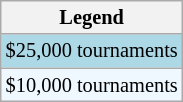<table class="wikitable" style="font-size:85%;">
<tr>
<th>Legend</th>
</tr>
<tr style="background:lightblue;">
<td>$25,000 tournaments</td>
</tr>
<tr style="background:#f0f8ff;">
<td>$10,000 tournaments</td>
</tr>
</table>
